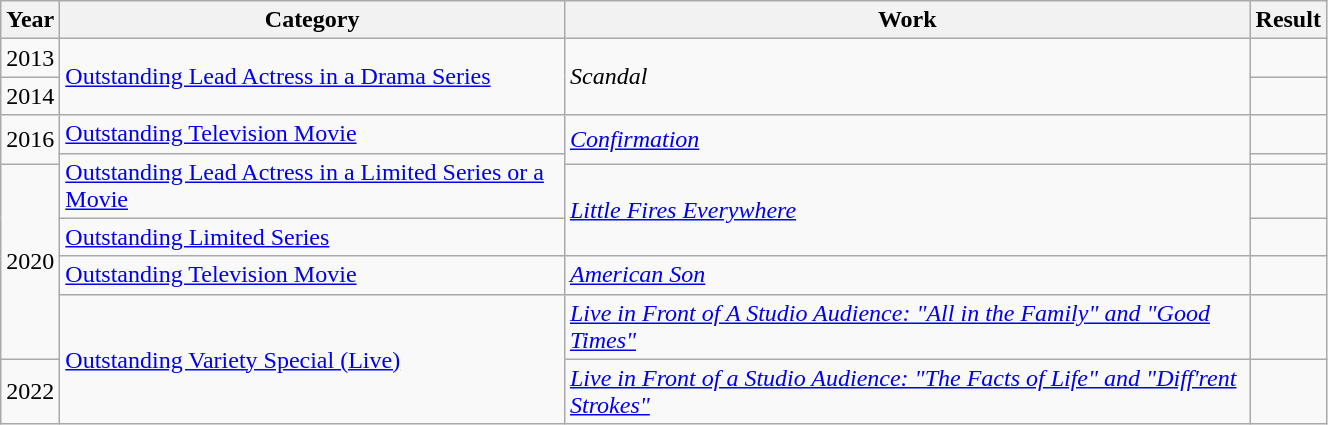<table class="wikitable" width=70%>
<tr>
<th scope="col">Year</th>
<th scope="col">Category</th>
<th scope="col">Work</th>
<th scope="col">Result</th>
</tr>
<tr>
<td align="center">2013</td>
<td rowspan=2><a href='#'>Outstanding Lead Actress in a Drama Series</a></td>
<td rowspan=2><em>Scandal</em></td>
<td></td>
</tr>
<tr>
<td align="center">2014</td>
<td></td>
</tr>
<tr>
<td style="text-align:center;" rowspan="2">2016</td>
<td><a href='#'>Outstanding Television Movie</a></td>
<td rowspan=2><em><a href='#'>Confirmation</a></em></td>
<td></td>
</tr>
<tr>
<td rowspan=2><a href='#'>Outstanding Lead Actress in a Limited Series or a Movie</a></td>
<td></td>
</tr>
<tr>
<td rowspan="4" align="center">2020</td>
<td rowspan="2"><em><a href='#'>Little Fires Everywhere</a></em></td>
<td></td>
</tr>
<tr>
<td><a href='#'>Outstanding Limited Series</a></td>
<td></td>
</tr>
<tr>
<td><a href='#'>Outstanding Television Movie</a></td>
<td><em><a href='#'>American Son</a></em></td>
<td></td>
</tr>
<tr>
<td rowspan="2"><a href='#'>Outstanding Variety Special (Live)</a></td>
<td><em><a href='#'>Live in Front of A Studio Audience: "All in the Family" and "Good Times"</a></em></td>
<td></td>
</tr>
<tr>
<td>2022</td>
<td><em><a href='#'>Live in Front of a Studio Audience: "The Facts of Life" and "Diff'rent Strokes"</a></em></td>
<td></td>
</tr>
</table>
